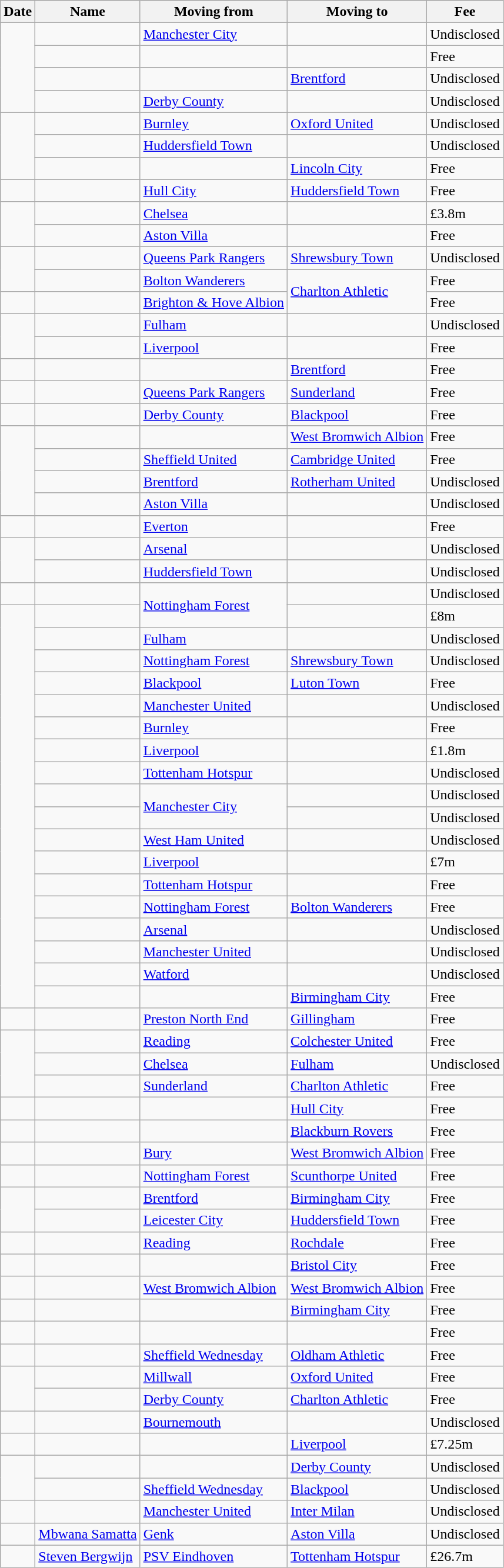<table class="wikitable sortable">
<tr>
<th>Date</th>
<th>Name</th>
<th>Moving from</th>
<th>Moving to</th>
<th>Fee</th>
</tr>
<tr>
<td rowspan="4"><strong></strong></td>
<td></td>
<td><a href='#'>Manchester City</a></td>
<td></td>
<td>Undisclosed</td>
</tr>
<tr>
<td></td>
<td></td>
<td></td>
<td>Free</td>
</tr>
<tr>
<td></td>
<td></td>
<td><a href='#'>Brentford</a></td>
<td>Undisclosed</td>
</tr>
<tr>
<td></td>
<td><a href='#'>Derby County</a></td>
<td></td>
<td>Undisclosed</td>
</tr>
<tr>
<td rowspan="3"><strong></strong></td>
<td></td>
<td><a href='#'>Burnley</a></td>
<td><a href='#'>Oxford United</a></td>
<td>Undisclosed</td>
</tr>
<tr>
<td></td>
<td><a href='#'>Huddersfield Town</a></td>
<td></td>
<td>Undisclosed</td>
</tr>
<tr>
<td></td>
<td></td>
<td><a href='#'>Lincoln City</a></td>
<td>Free</td>
</tr>
<tr>
<td><strong></strong></td>
<td></td>
<td><a href='#'>Hull City</a></td>
<td><a href='#'>Huddersfield Town</a></td>
<td>Free</td>
</tr>
<tr>
<td rowspan="2"><strong></strong></td>
<td></td>
<td><a href='#'>Chelsea</a></td>
<td></td>
<td>£3.8m</td>
</tr>
<tr>
<td></td>
<td><a href='#'>Aston Villa</a></td>
<td></td>
<td>Free</td>
</tr>
<tr>
<td rowspan="2"><strong></strong></td>
<td></td>
<td><a href='#'>Queens Park Rangers</a></td>
<td><a href='#'>Shrewsbury Town</a></td>
<td>Undisclosed</td>
</tr>
<tr>
<td></td>
<td><a href='#'>Bolton Wanderers</a></td>
<td rowspan="2"><a href='#'>Charlton Athletic</a></td>
<td>Free</td>
</tr>
<tr>
<td><strong></strong></td>
<td></td>
<td><a href='#'>Brighton & Hove Albion</a></td>
<td>Free</td>
</tr>
<tr>
<td rowspan="2"><strong></strong></td>
<td></td>
<td><a href='#'>Fulham</a></td>
<td></td>
<td>Undisclosed</td>
</tr>
<tr>
<td></td>
<td><a href='#'>Liverpool</a></td>
<td></td>
<td>Free</td>
</tr>
<tr>
<td><strong></strong></td>
<td></td>
<td></td>
<td><a href='#'>Brentford</a></td>
<td>Free</td>
</tr>
<tr>
<td><strong></strong></td>
<td></td>
<td><a href='#'>Queens Park Rangers</a></td>
<td><a href='#'>Sunderland</a></td>
<td>Free</td>
</tr>
<tr>
<td><strong></strong></td>
<td></td>
<td><a href='#'>Derby County</a></td>
<td><a href='#'>Blackpool</a></td>
<td>Free</td>
</tr>
<tr>
<td rowspan="4"><strong></strong></td>
<td></td>
<td></td>
<td><a href='#'>West Bromwich Albion</a></td>
<td>Free</td>
</tr>
<tr>
<td></td>
<td><a href='#'>Sheffield United</a></td>
<td><a href='#'>Cambridge United</a></td>
<td>Free</td>
</tr>
<tr>
<td></td>
<td><a href='#'>Brentford</a></td>
<td><a href='#'>Rotherham United</a></td>
<td>Undisclosed</td>
</tr>
<tr>
<td></td>
<td><a href='#'>Aston Villa</a></td>
<td></td>
<td>Undisclosed</td>
</tr>
<tr>
<td><strong></strong></td>
<td></td>
<td><a href='#'>Everton</a></td>
<td></td>
<td>Free</td>
</tr>
<tr>
<td rowspan="2"><strong></strong></td>
<td></td>
<td><a href='#'>Arsenal</a></td>
<td></td>
<td>Undisclosed</td>
</tr>
<tr>
<td></td>
<td><a href='#'>Huddersfield Town</a></td>
<td></td>
<td>Undisclosed</td>
</tr>
<tr>
<td><strong></strong></td>
<td></td>
<td rowspan="2"><a href='#'>Nottingham Forest</a></td>
<td></td>
<td>Undisclosed</td>
</tr>
<tr>
<td rowspan="18"><strong></strong></td>
<td></td>
<td></td>
<td>£8m</td>
</tr>
<tr>
<td></td>
<td><a href='#'>Fulham</a></td>
<td></td>
<td>Undisclosed</td>
</tr>
<tr>
<td></td>
<td><a href='#'>Nottingham Forest</a></td>
<td><a href='#'>Shrewsbury Town</a></td>
<td>Undisclosed</td>
</tr>
<tr>
<td></td>
<td><a href='#'>Blackpool</a></td>
<td><a href='#'>Luton Town</a></td>
<td>Free</td>
</tr>
<tr>
<td></td>
<td><a href='#'>Manchester United</a></td>
<td></td>
<td>Undisclosed</td>
</tr>
<tr>
<td></td>
<td><a href='#'>Burnley</a></td>
<td></td>
<td>Free</td>
</tr>
<tr>
<td></td>
<td><a href='#'>Liverpool</a></td>
<td></td>
<td>£1.8m</td>
</tr>
<tr>
<td></td>
<td><a href='#'>Tottenham Hotspur</a></td>
<td></td>
<td>Undisclosed</td>
</tr>
<tr>
<td></td>
<td rowspan="2"><a href='#'>Manchester City</a></td>
<td></td>
<td>Undisclosed</td>
</tr>
<tr>
<td></td>
<td></td>
<td>Undisclosed</td>
</tr>
<tr>
<td></td>
<td><a href='#'>West Ham United</a></td>
<td></td>
<td>Undisclosed</td>
</tr>
<tr>
<td></td>
<td><a href='#'>Liverpool</a></td>
<td></td>
<td>£7m</td>
</tr>
<tr>
<td></td>
<td><a href='#'>Tottenham Hotspur</a></td>
<td></td>
<td>Free</td>
</tr>
<tr>
<td></td>
<td><a href='#'>Nottingham Forest</a></td>
<td><a href='#'>Bolton Wanderers</a></td>
<td>Free</td>
</tr>
<tr>
<td></td>
<td><a href='#'>Arsenal</a></td>
<td></td>
<td>Undisclosed</td>
</tr>
<tr>
<td></td>
<td><a href='#'>Manchester United</a></td>
<td></td>
<td>Undisclosed</td>
</tr>
<tr>
<td></td>
<td><a href='#'>Watford</a></td>
<td></td>
<td>Undisclosed</td>
</tr>
<tr>
<td></td>
<td></td>
<td><a href='#'>Birmingham City</a></td>
<td>Free</td>
</tr>
<tr>
<td><strong></strong></td>
<td></td>
<td><a href='#'>Preston North End</a></td>
<td><a href='#'>Gillingham</a></td>
<td>Free</td>
</tr>
<tr>
<td rowspan="3"><strong></strong></td>
<td></td>
<td><a href='#'>Reading</a></td>
<td><a href='#'>Colchester United</a></td>
<td>Free</td>
</tr>
<tr>
<td></td>
<td><a href='#'>Chelsea</a></td>
<td><a href='#'>Fulham</a></td>
<td>Undisclosed</td>
</tr>
<tr>
<td></td>
<td><a href='#'>Sunderland</a></td>
<td><a href='#'>Charlton Athletic</a></td>
<td>Free</td>
</tr>
<tr>
<td><strong></strong></td>
<td></td>
<td></td>
<td><a href='#'>Hull City</a></td>
<td>Free</td>
</tr>
<tr>
<td><strong></strong></td>
<td></td>
<td></td>
<td><a href='#'>Blackburn Rovers</a></td>
<td>Free</td>
</tr>
<tr>
<td><strong></strong></td>
<td></td>
<td><a href='#'>Bury</a></td>
<td><a href='#'>West Bromwich Albion</a></td>
<td>Free</td>
</tr>
<tr>
<td><strong></strong></td>
<td></td>
<td><a href='#'>Nottingham Forest</a></td>
<td><a href='#'>Scunthorpe United</a></td>
<td>Free</td>
</tr>
<tr>
<td rowspan="2"><strong></strong></td>
<td></td>
<td><a href='#'>Brentford</a></td>
<td><a href='#'>Birmingham City</a></td>
<td>Free</td>
</tr>
<tr>
<td></td>
<td><a href='#'>Leicester City</a></td>
<td><a href='#'>Huddersfield Town</a></td>
<td>Free</td>
</tr>
<tr>
<td><strong></strong></td>
<td></td>
<td><a href='#'>Reading</a></td>
<td><a href='#'>Rochdale</a></td>
<td>Free</td>
</tr>
<tr>
<td><strong></strong></td>
<td></td>
<td></td>
<td><a href='#'>Bristol City</a></td>
<td>Free</td>
</tr>
<tr>
<td><strong></strong></td>
<td></td>
<td><a href='#'>West Bromwich Albion</a></td>
<td><a href='#'>West Bromwich Albion</a></td>
<td>Free</td>
</tr>
<tr>
<td><strong></strong></td>
<td></td>
<td></td>
<td><a href='#'>Birmingham City</a></td>
<td>Free</td>
</tr>
<tr>
<td><strong></strong></td>
<td></td>
<td></td>
<td></td>
<td>Free</td>
</tr>
<tr>
<td><strong></strong></td>
<td></td>
<td><a href='#'>Sheffield Wednesday</a></td>
<td><a href='#'>Oldham Athletic</a></td>
<td>Free</td>
</tr>
<tr>
<td rowspan="2"><strong></strong></td>
<td></td>
<td><a href='#'>Millwall</a></td>
<td><a href='#'>Oxford United</a></td>
<td>Free</td>
</tr>
<tr>
<td></td>
<td><a href='#'>Derby County</a></td>
<td><a href='#'>Charlton Athletic</a></td>
<td>Free</td>
</tr>
<tr>
<td><strong></strong></td>
<td></td>
<td><a href='#'>Bournemouth</a></td>
<td></td>
<td>Undisclosed</td>
</tr>
<tr>
<td><strong></strong></td>
<td></td>
<td></td>
<td><a href='#'>Liverpool</a></td>
<td>£7.25m</td>
</tr>
<tr>
<td rowspan="2"><strong></strong></td>
<td></td>
<td></td>
<td><a href='#'>Derby County</a></td>
<td>Undisclosed</td>
</tr>
<tr>
<td></td>
<td><a href='#'>Sheffield Wednesday</a></td>
<td><a href='#'>Blackpool</a></td>
<td>Undisclosed</td>
</tr>
<tr>
<td><strong></strong></td>
<td></td>
<td><a href='#'>Manchester United</a></td>
<td> <a href='#'>Inter Milan</a></td>
<td>Undisclosed</td>
</tr>
<tr>
<td><strong></strong></td>
<td> <a href='#'>Mbwana Samatta</a></td>
<td> <a href='#'>Genk</a></td>
<td><a href='#'>Aston Villa</a></td>
<td>Undisclosed</td>
</tr>
<tr>
<td><strong></strong></td>
<td> <a href='#'>Steven Bergwijn</a></td>
<td> <a href='#'>PSV Eindhoven</a></td>
<td><a href='#'>Tottenham Hotspur</a></td>
<td>£26.7m</td>
</tr>
</table>
